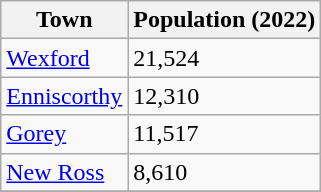<table class="wikitable">
<tr>
<th>Town</th>
<th>Population (2022)</th>
</tr>
<tr>
<td><a href='#'>Wexford</a></td>
<td>21,524</td>
</tr>
<tr>
<td><a href='#'>Enniscorthy</a></td>
<td>12,310</td>
</tr>
<tr>
<td><a href='#'>Gorey</a></td>
<td>11,517</td>
</tr>
<tr>
<td><a href='#'>New Ross</a></td>
<td>8,610</td>
</tr>
<tr>
</tr>
</table>
